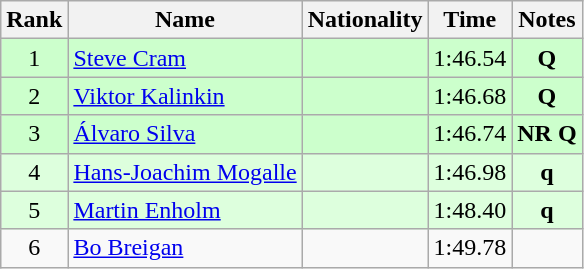<table class="wikitable sortable" style="text-align:center">
<tr>
<th>Rank</th>
<th>Name</th>
<th>Nationality</th>
<th>Time</th>
<th>Notes</th>
</tr>
<tr bgcolor=ccffcc>
<td>1</td>
<td align=left><a href='#'>Steve Cram</a></td>
<td align=left></td>
<td>1:46.54</td>
<td><strong>Q</strong></td>
</tr>
<tr bgcolor=ccffcc>
<td>2</td>
<td align=left><a href='#'>Viktor Kalinkin</a></td>
<td align=left></td>
<td>1:46.68</td>
<td><strong>Q</strong></td>
</tr>
<tr bgcolor=ccffcc>
<td>3</td>
<td align=left><a href='#'>Álvaro Silva</a></td>
<td align=left></td>
<td>1:46.74</td>
<td><strong>NR Q</strong></td>
</tr>
<tr bgcolor=ddffdd>
<td>4</td>
<td align=left><a href='#'>Hans-Joachim Mogalle</a></td>
<td align=left></td>
<td>1:46.98</td>
<td><strong>q</strong></td>
</tr>
<tr bgcolor=ddffdd>
<td>5</td>
<td align=left><a href='#'>Martin Enholm</a></td>
<td align=left></td>
<td>1:48.40</td>
<td><strong>q</strong></td>
</tr>
<tr>
<td>6</td>
<td align=left><a href='#'>Bo Breigan</a></td>
<td align=left></td>
<td>1:49.78</td>
<td></td>
</tr>
</table>
